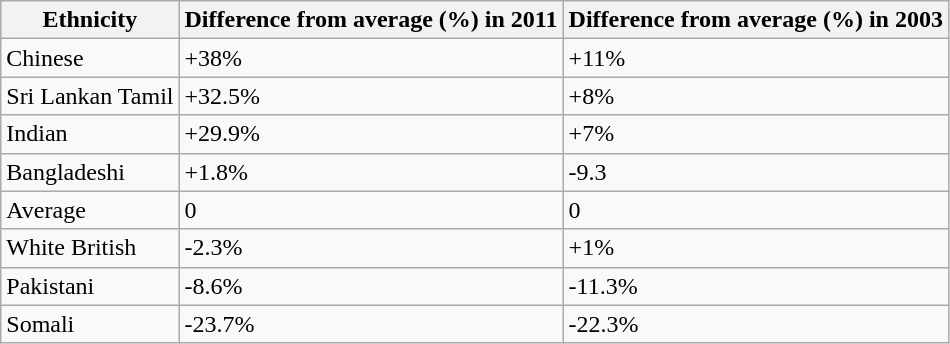<table class="wikitable">
<tr>
<th>Ethnicity</th>
<th>Difference from average (%) in 2011</th>
<th>Difference from average (%) in 2003</th>
</tr>
<tr>
<td>Chinese</td>
<td>+38%</td>
<td>+11%</td>
</tr>
<tr>
<td>Sri Lankan Tamil</td>
<td>+32.5%</td>
<td>+8%</td>
</tr>
<tr>
<td>Indian</td>
<td>+29.9%</td>
<td>+7%</td>
</tr>
<tr>
<td>Bangladeshi</td>
<td>+1.8%</td>
<td>-9.3</td>
</tr>
<tr>
<td>Average</td>
<td>0</td>
<td>0</td>
</tr>
<tr>
<td>White British</td>
<td>-2.3%</td>
<td>+1%</td>
</tr>
<tr>
<td>Pakistani</td>
<td>-8.6%</td>
<td>-11.3%</td>
</tr>
<tr>
<td>Somali</td>
<td>-23.7%</td>
<td>-22.3%</td>
</tr>
</table>
